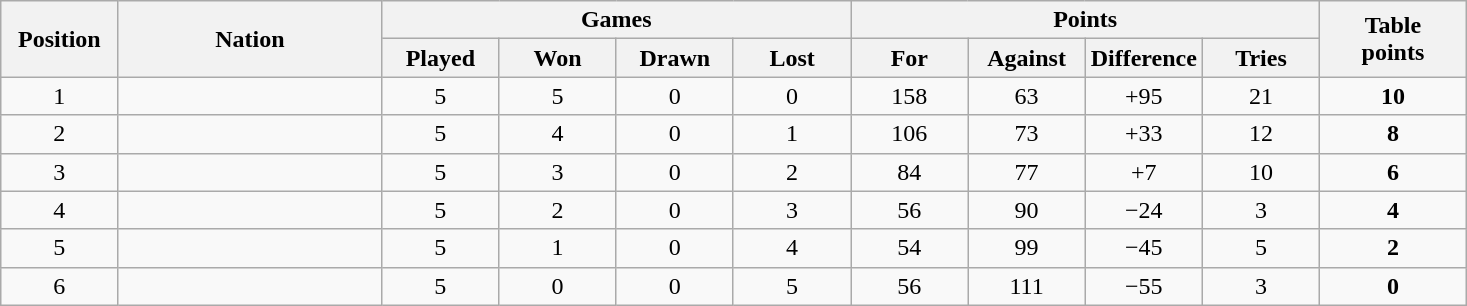<table class="wikitable" style="text-align:center">
<tr>
<th rowspan="2" style="width:8%">Position</th>
<th rowspan="2" style="width:18%">Nation</th>
<th colspan="4" style="width:32%">Games</th>
<th colspan="4" style="width:32%">Points</th>
<th rowspan="2" style="width:10%">Table<br>points</th>
</tr>
<tr>
<th style="width:8%">Played</th>
<th style="width:8%">Won</th>
<th style="width:8%">Drawn</th>
<th style="width:8%">Lost</th>
<th style="width:8%">For</th>
<th style="width:8%">Against</th>
<th style="width:8%">Difference</th>
<th style="width:8%">Tries</th>
</tr>
<tr>
<td>1</td>
<td align="left"></td>
<td>5</td>
<td>5</td>
<td>0</td>
<td>0</td>
<td>158</td>
<td>63</td>
<td>+95</td>
<td>21</td>
<td><strong>10</strong></td>
</tr>
<tr>
<td>2</td>
<td align="left"></td>
<td>5</td>
<td>4</td>
<td>0</td>
<td>1</td>
<td>106</td>
<td>73</td>
<td>+33</td>
<td>12</td>
<td><strong>8</strong></td>
</tr>
<tr>
<td>3</td>
<td align="left"></td>
<td>5</td>
<td>3</td>
<td>0</td>
<td>2</td>
<td>84</td>
<td>77</td>
<td>+7</td>
<td>10</td>
<td><strong>6</strong></td>
</tr>
<tr>
<td>4</td>
<td align="left"></td>
<td>5</td>
<td>2</td>
<td>0</td>
<td>3</td>
<td>56</td>
<td>90</td>
<td>−24</td>
<td>3</td>
<td><strong>4</strong></td>
</tr>
<tr>
<td>5</td>
<td align="left"></td>
<td>5</td>
<td>1</td>
<td>0</td>
<td>4</td>
<td>54</td>
<td>99</td>
<td>−45</td>
<td>5</td>
<td><strong>2</strong></td>
</tr>
<tr>
<td>6</td>
<td align="left"></td>
<td>5</td>
<td>0</td>
<td>0</td>
<td>5</td>
<td>56</td>
<td>111</td>
<td>−55</td>
<td>3</td>
<td><strong>0</strong></td>
</tr>
</table>
